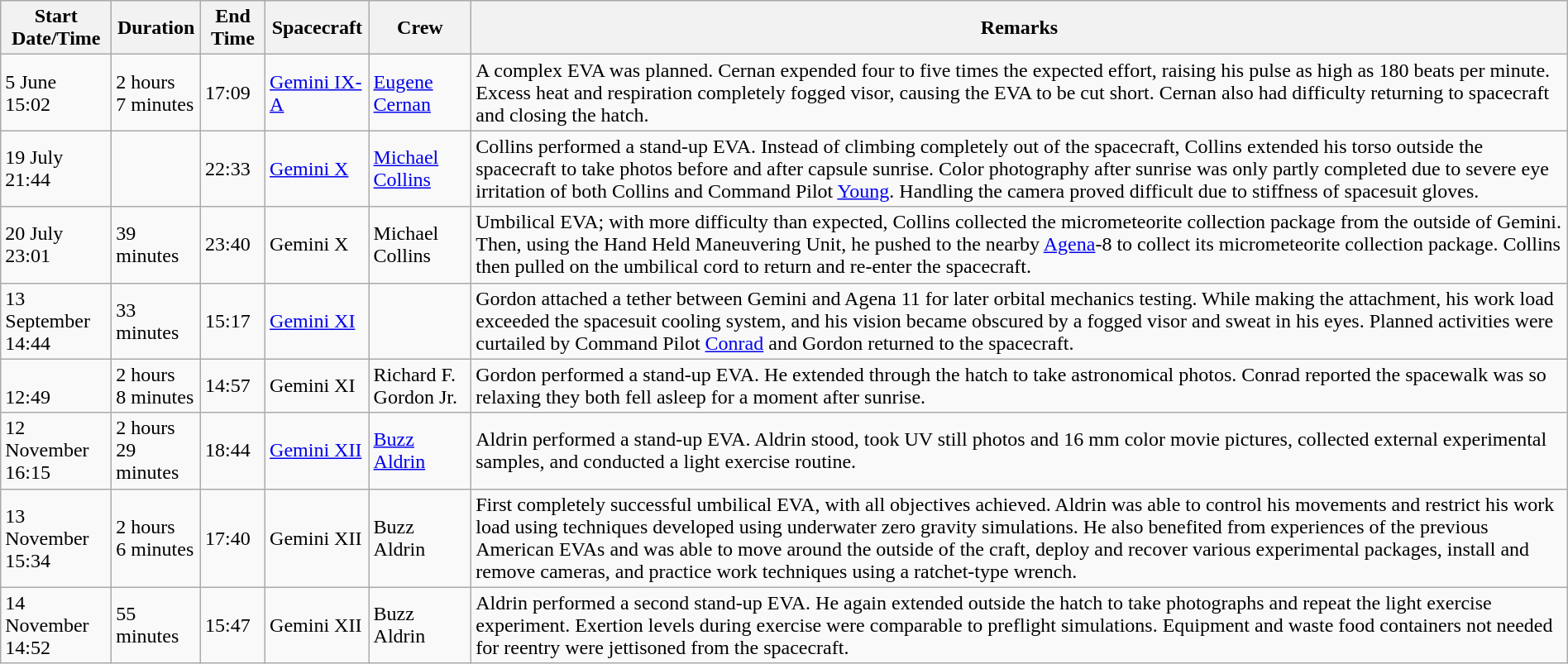<table class="wikitable" width="100%">
<tr>
<th>Start Date/Time</th>
<th>Duration</th>
<th>End Time</th>
<th>Spacecraft</th>
<th>Crew</th>
<th>Remarks</th>
</tr>
<tr>
<td>5 June<br>15:02</td>
<td>2 hours<br>7 minutes</td>
<td>17:09</td>
<td><a href='#'>Gemini IX-A</a></td>
<td><a href='#'>Eugene Cernan</a></td>
<td>A complex EVA was planned. Cernan expended four to five times the expected effort, raising his pulse as high as 180 beats per minute. Excess heat and respiration completely fogged visor, causing the EVA to be cut short. Cernan also had difficulty returning to spacecraft and closing the hatch.</td>
</tr>
<tr>
<td>19 July<br>21:44</td>
<td></td>
<td>22:33</td>
<td><a href='#'>Gemini X</a></td>
<td><a href='#'>Michael Collins</a></td>
<td>Collins performed a stand-up EVA. Instead of climbing completely out of the spacecraft, Collins extended his torso outside the spacecraft to take photos before and after capsule sunrise. Color photography after sunrise was only partly completed due to severe eye irritation of both Collins and Command Pilot <a href='#'>Young</a>. Handling the camera proved difficult due to stiffness of spacesuit gloves.</td>
</tr>
<tr>
<td>20 July<br>23:01</td>
<td>39 minutes</td>
<td>23:40</td>
<td>Gemini X</td>
<td>Michael Collins</td>
<td>Umbilical EVA;  with more difficulty than expected, Collins collected the micrometeorite collection package from the outside of Gemini. Then, using the Hand Held Maneuvering Unit, he pushed to the nearby <a href='#'>Agena</a>-8 to collect its micrometeorite collection package. Collins then pulled on the umbilical cord to return and re-enter the spacecraft.</td>
</tr>
<tr>
<td>13 September<br>14:44</td>
<td>33 minutes</td>
<td>15:17</td>
<td><a href='#'>Gemini XI</a></td>
<td></td>
<td>Gordon attached a tether between Gemini and Agena 11 for later orbital mechanics testing. While making the attachment, his work load exceeded the spacesuit cooling system, and his vision became obscured by a fogged visor and sweat in his eyes. Planned activities were curtailed by Command Pilot <a href='#'>Conrad</a> and Gordon returned to the spacecraft.</td>
</tr>
<tr>
<td><br>12:49</td>
<td>2 hours<br>8 minutes</td>
<td>14:57</td>
<td>Gemini XI</td>
<td>Richard F. Gordon Jr.</td>
<td>Gordon performed a stand-up EVA. He extended through the hatch to take astronomical photos. Conrad reported the spacewalk was so relaxing they both fell asleep for a moment after sunrise.</td>
</tr>
<tr>
<td>12 November<br>16:15</td>
<td>2 hours<br>29 minutes</td>
<td>18:44</td>
<td><a href='#'>Gemini XII</a></td>
<td><a href='#'>Buzz Aldrin</a></td>
<td>Aldrin performed a stand-up EVA. Aldrin stood, took UV still photos and 16 mm color movie pictures, collected external experimental samples, and conducted a light exercise routine.</td>
</tr>
<tr>
<td>13 November<br>15:34</td>
<td>2 hours<br>6 minutes</td>
<td>17:40</td>
<td>Gemini XII</td>
<td>Buzz Aldrin</td>
<td>First completely successful umbilical EVA, with all objectives achieved. Aldrin was able to control his movements and restrict his work load using techniques developed using underwater zero gravity simulations. He also benefited from experiences of the previous American EVAs and was able to move around the outside of the craft, deploy and recover various experimental packages, install and remove cameras, and practice work techniques using a ratchet-type wrench.</td>
</tr>
<tr>
<td>14 November<br>14:52</td>
<td>55 minutes</td>
<td>15:47</td>
<td>Gemini XII</td>
<td>Buzz Aldrin</td>
<td>Aldrin performed a second stand-up EVA.  He again extended outside the hatch to take photographs and repeat the light exercise experiment. Exertion levels during exercise were comparable to preflight simulations. Equipment and waste food containers not needed for reentry were jettisoned from the spacecraft.</td>
</tr>
</table>
